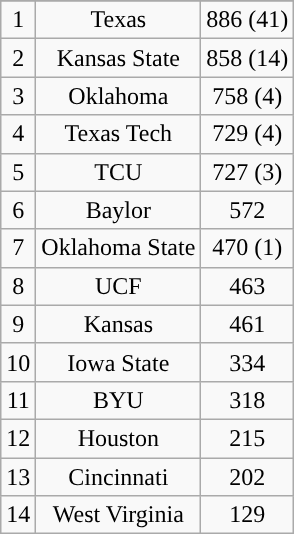<table class="wikitable" style="display: inline-table;">
<tr align="center">
</tr>
<tr align="center">
<td>1</td>
<td>Texas</td>
<td>886 (41)</td>
</tr>
<tr align="center">
<td>2</td>
<td>Kansas State</td>
<td>858 (14)</td>
</tr>
<tr align="center">
<td>3</td>
<td>Oklahoma</td>
<td>758 (4)</td>
</tr>
<tr align="center">
<td>4</td>
<td>Texas Tech</td>
<td>729 (4)</td>
</tr>
<tr align="center">
<td>5</td>
<td>TCU</td>
<td>727 (3)</td>
</tr>
<tr align="center">
<td>6</td>
<td>Baylor</td>
<td>572</td>
</tr>
<tr align="center">
<td>7</td>
<td>Oklahoma State</td>
<td>470 (1)</td>
</tr>
<tr align="center">
<td>8</td>
<td>UCF</td>
<td>463</td>
</tr>
<tr align="center">
<td>9</td>
<td>Kansas</td>
<td>461</td>
</tr>
<tr align="center">
<td>10</td>
<td>Iowa State</td>
<td>334</td>
</tr>
<tr align="center">
<td>11</td>
<td>BYU</td>
<td>318</td>
</tr>
<tr align="center">
<td>12</td>
<td>Houston</td>
<td>215</td>
</tr>
<tr align="center">
<td>13</td>
<td>Cincinnati</td>
<td>202</td>
</tr>
<tr align="center">
<td>14</td>
<td>West Virginia</td>
<td>129</td>
</tr>
</table>
